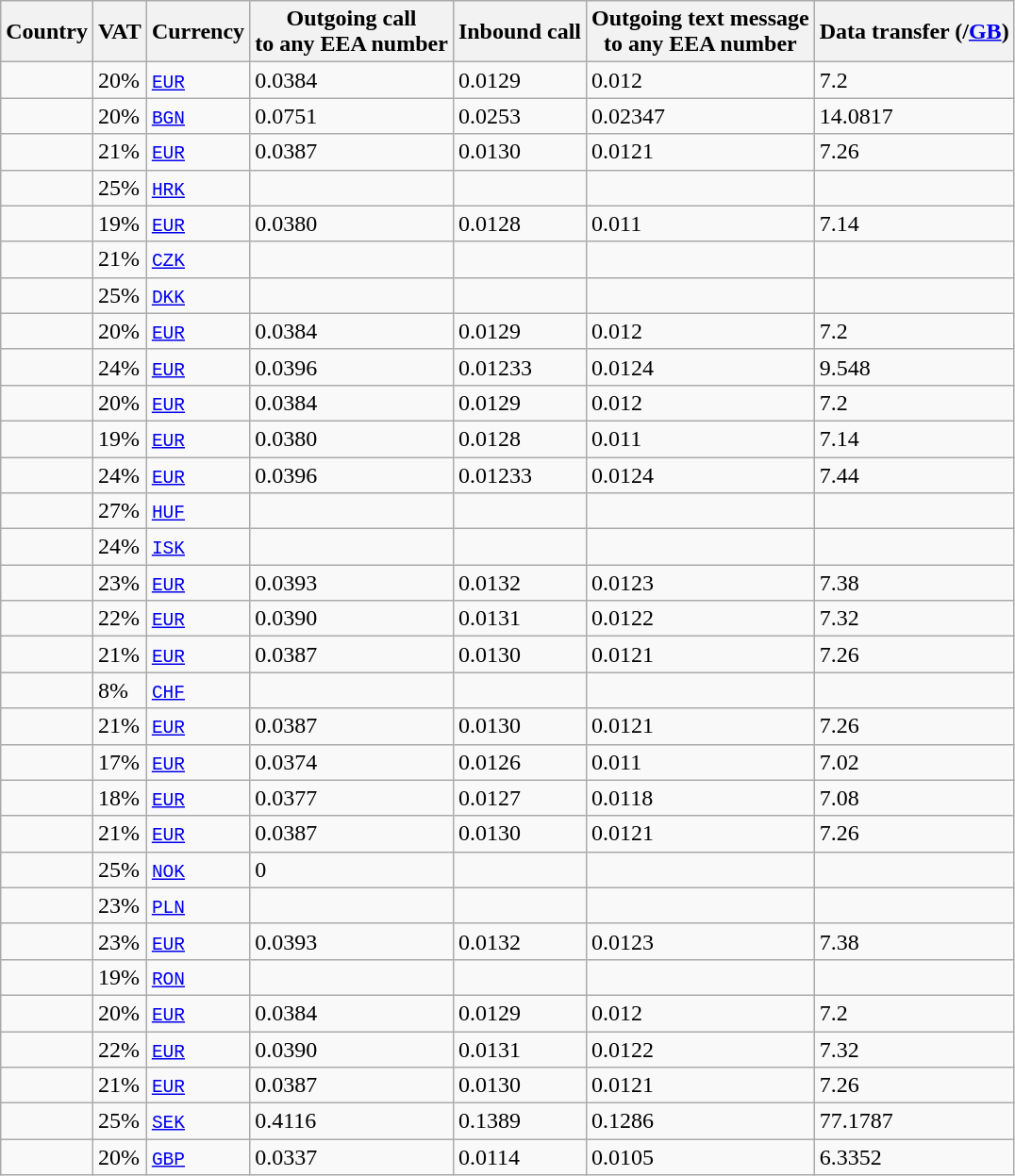<table class="wikitable mw-collapsible mw-collapsed">
<tr>
<th>Country</th>
<th>VAT</th>
<th>Currency</th>
<th>Outgoing call<br>to any EEA number</th>
<th>Inbound call</th>
<th>Outgoing text message<br>to any EEA number</th>
<th>Data transfer (/<a href='#'>GB</a>)</th>
</tr>
<tr>
<td></td>
<td>20%</td>
<td><code><a href='#'>EUR</a></code></td>
<td>0.0384</td>
<td>0.0129</td>
<td>0.012</td>
<td>7.2</td>
</tr>
<tr>
<td></td>
<td>20%</td>
<td><code><a href='#'>BGN</a></code></td>
<td>0.0751</td>
<td>0.0253</td>
<td>0.02347</td>
<td>14.0817</td>
</tr>
<tr>
<td></td>
<td>21%</td>
<td><code><a href='#'>EUR</a></code></td>
<td>0.0387</td>
<td>0.0130</td>
<td>0.0121</td>
<td>7.26</td>
</tr>
<tr>
<td></td>
<td>25%</td>
<td><code><a href='#'>HRK</a></code></td>
<td></td>
<td></td>
<td></td>
<td></td>
</tr>
<tr>
<td></td>
<td>19%</td>
<td><code><a href='#'>EUR</a></code></td>
<td>0.0380</td>
<td>0.0128</td>
<td>0.011</td>
<td>7.14</td>
</tr>
<tr>
<td></td>
<td>21%</td>
<td><code><a href='#'>CZK</a></code></td>
<td></td>
<td></td>
<td></td>
<td></td>
</tr>
<tr>
<td></td>
<td>25%</td>
<td><code><a href='#'>DKK</a></code></td>
<td></td>
<td></td>
<td></td>
<td></td>
</tr>
<tr>
<td></td>
<td>20%</td>
<td><code><a href='#'>EUR</a></code></td>
<td>0.0384</td>
<td>0.0129</td>
<td>0.012</td>
<td>7.2</td>
</tr>
<tr>
<td></td>
<td>24%</td>
<td><code><a href='#'>EUR</a></code></td>
<td>0.0396</td>
<td>0.01233</td>
<td>0.0124</td>
<td>9.548</td>
</tr>
<tr>
<td></td>
<td>20%</td>
<td><code><a href='#'>EUR</a></code></td>
<td>0.0384</td>
<td>0.0129</td>
<td>0.012</td>
<td>7.2</td>
</tr>
<tr>
<td></td>
<td>19%</td>
<td><code><a href='#'>EUR</a></code></td>
<td>0.0380</td>
<td>0.0128</td>
<td>0.011</td>
<td>7.14</td>
</tr>
<tr>
<td></td>
<td>24%</td>
<td><code><a href='#'>EUR</a></code></td>
<td>0.0396</td>
<td>0.01233</td>
<td>0.0124</td>
<td>7.44</td>
</tr>
<tr>
<td></td>
<td>27%</td>
<td><code><a href='#'>HUF</a></code></td>
<td></td>
<td></td>
<td></td>
<td></td>
</tr>
<tr>
<td></td>
<td>24%</td>
<td><code><a href='#'>ISK</a></code></td>
<td></td>
<td></td>
<td></td>
<td></td>
</tr>
<tr>
<td></td>
<td>23%</td>
<td><code><a href='#'>EUR</a></code></td>
<td>0.0393</td>
<td>0.0132</td>
<td>0.0123</td>
<td>7.38</td>
</tr>
<tr>
<td></td>
<td>22%</td>
<td><code><a href='#'>EUR</a></code></td>
<td>0.0390</td>
<td>0.0131</td>
<td>0.0122</td>
<td>7.32</td>
</tr>
<tr>
<td></td>
<td>21%</td>
<td><code><a href='#'>EUR</a></code></td>
<td>0.0387</td>
<td>0.0130</td>
<td>0.0121</td>
<td>7.26</td>
</tr>
<tr>
<td></td>
<td>8%</td>
<td><code><a href='#'>CHF</a></code></td>
<td></td>
<td></td>
<td></td>
<td></td>
</tr>
<tr>
<td></td>
<td>21%</td>
<td><code><a href='#'>EUR</a></code></td>
<td>0.0387</td>
<td>0.0130</td>
<td>0.0121</td>
<td>7.26</td>
</tr>
<tr>
<td></td>
<td>17%</td>
<td><code><a href='#'>EUR</a></code></td>
<td>0.0374</td>
<td>0.0126</td>
<td>0.011</td>
<td>7.02</td>
</tr>
<tr>
<td></td>
<td>18%</td>
<td><code><a href='#'>EUR</a></code></td>
<td>0.0377</td>
<td>0.0127</td>
<td>0.0118</td>
<td>7.08</td>
</tr>
<tr>
<td></td>
<td>21%</td>
<td><code><a href='#'>EUR</a></code></td>
<td>0.0387</td>
<td>0.0130</td>
<td>0.0121</td>
<td>7.26</td>
</tr>
<tr>
<td></td>
<td>25%</td>
<td><code><a href='#'>NOK</a></code></td>
<td>0</td>
<td></td>
<td></td>
<td></td>
</tr>
<tr>
<td></td>
<td>23%</td>
<td><code><a href='#'>PLN</a></code></td>
<td></td>
<td></td>
<td></td>
<td></td>
</tr>
<tr>
<td></td>
<td>23%</td>
<td><code><a href='#'>EUR</a></code></td>
<td>0.0393</td>
<td>0.0132</td>
<td>0.0123</td>
<td>7.38</td>
</tr>
<tr>
<td></td>
<td>19%</td>
<td><code><a href='#'>RON</a></code></td>
<td></td>
<td></td>
<td></td>
<td></td>
</tr>
<tr>
<td></td>
<td>20%</td>
<td><code><a href='#'>EUR</a></code></td>
<td>0.0384</td>
<td>0.0129</td>
<td>0.012</td>
<td>7.2</td>
</tr>
<tr>
<td></td>
<td>22%</td>
<td><code><a href='#'>EUR</a></code></td>
<td>0.0390</td>
<td>0.0131</td>
<td>0.0122</td>
<td>7.32</td>
</tr>
<tr>
<td></td>
<td>21%</td>
<td><code><a href='#'>EUR</a></code></td>
<td>0.0387</td>
<td>0.0130</td>
<td>0.0121</td>
<td>7.26</td>
</tr>
<tr>
<td></td>
<td>25%</td>
<td><code><a href='#'>SEK</a></code></td>
<td>0.4116</td>
<td>0.1389</td>
<td>0.1286</td>
<td>77.1787</td>
</tr>
<tr>
<td></td>
<td>20%</td>
<td><code><a href='#'>GBP</a></code></td>
<td>0.0337</td>
<td>0.0114</td>
<td>0.0105</td>
<td>6.3352</td>
</tr>
</table>
